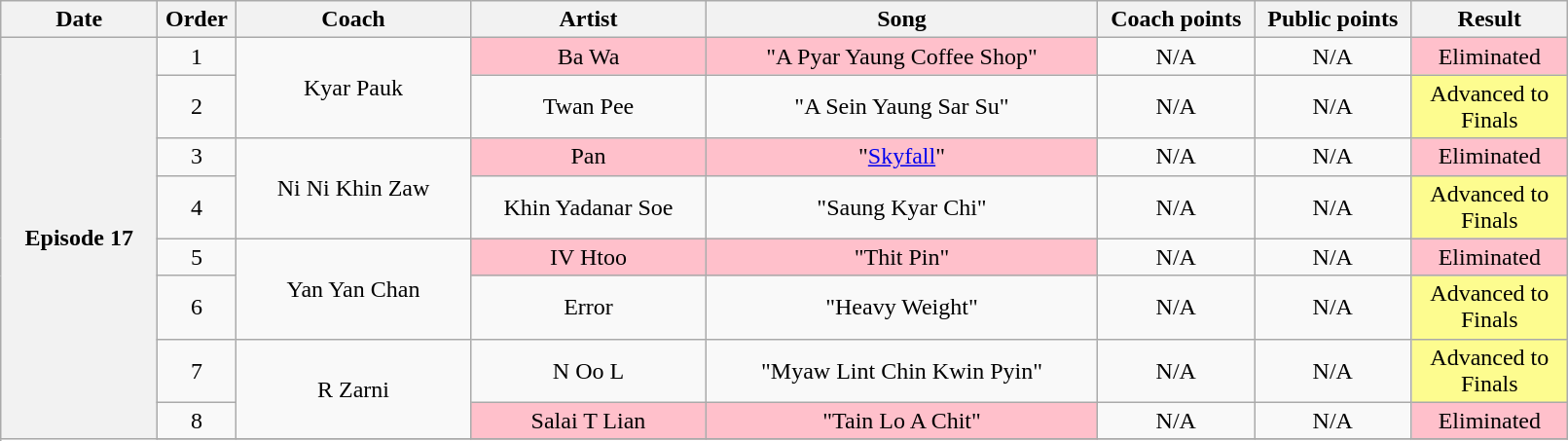<table class="wikitable" style="text-align:center; width:85%;">
<tr>
<th width="10%">Date</th>
<th width="05%">Order</th>
<th width="15%">Coach</th>
<th width="15%">Artist</th>
<th width="25%">Song</th>
<th width="10%;">Coach points</th>
<th width="10%;">Public points</th>
<th width="10%">Result</th>
</tr>
<tr>
<th rowspan="12" scope="row">Episode 17<br></th>
<td>1</td>
<td rowspan="2">Kyar Pauk</td>
<td style="background:pink;">Ba Wa</td>
<td style="background:pink;">"A Pyar Yaung Coffee Shop"</td>
<td>N/A</td>
<td>N/A</td>
<td style="background:pink;">Eliminated</td>
</tr>
<tr>
<td>2</td>
<td>Twan Pee</td>
<td>"A Sein Yaung Sar Su"</td>
<td>N/A</td>
<td>N/A</td>
<td style="background:#fdfc8f;">Advanced to Finals</td>
</tr>
<tr>
<td>3</td>
<td rowspan="2">Ni Ni Khin Zaw</td>
<td style="background:pink;">Pan</td>
<td style="background:pink;">"<a href='#'>Skyfall</a>"</td>
<td>N/A</td>
<td>N/A</td>
<td style="background:pink;">Eliminated</td>
</tr>
<tr>
<td>4</td>
<td>Khin Yadanar Soe</td>
<td>"Saung Kyar Chi"</td>
<td>N/A</td>
<td>N/A</td>
<td style="background:#fdfc8f;">Advanced to Finals</td>
</tr>
<tr>
<td>5</td>
<td rowspan="2">Yan Yan Chan</td>
<td style="background:pink;">IV Htoo</td>
<td style="background:pink;">"Thit Pin"</td>
<td>N/A</td>
<td>N/A</td>
<td style="background:pink;">Eliminated</td>
</tr>
<tr>
<td>6</td>
<td>Error</td>
<td>"Heavy Weight"</td>
<td>N/A</td>
<td>N/A</td>
<td style="background:#fdfc8f;">Advanced to Finals</td>
</tr>
<tr>
<td>7</td>
<td rowspan="2">R Zarni</td>
<td>N Oo L</td>
<td>"Myaw Lint Chin Kwin Pyin"</td>
<td>N/A</td>
<td>N/A</td>
<td style="background:#fdfc8f;">Advanced to Finals</td>
</tr>
<tr>
<td>8</td>
<td style="background:pink;">Salai T Lian</td>
<td style="background:pink;">"Tain Lo A Chit"</td>
<td>N/A</td>
<td>N/A</td>
<td style="background:pink;">Eliminated</td>
</tr>
<tr>
</tr>
</table>
